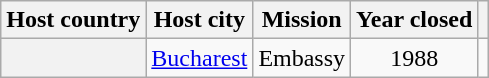<table class="wikitable plainrowheaders" style="text-align:center;">
<tr>
<th scope="col">Host country</th>
<th scope="col">Host city</th>
<th scope="col">Mission</th>
<th scope="col">Year closed</th>
<th scope="col"></th>
</tr>
<tr>
<th scope="row"></th>
<td><a href='#'>Bucharest</a></td>
<td>Embassy</td>
<td>1988</td>
<td></td>
</tr>
</table>
